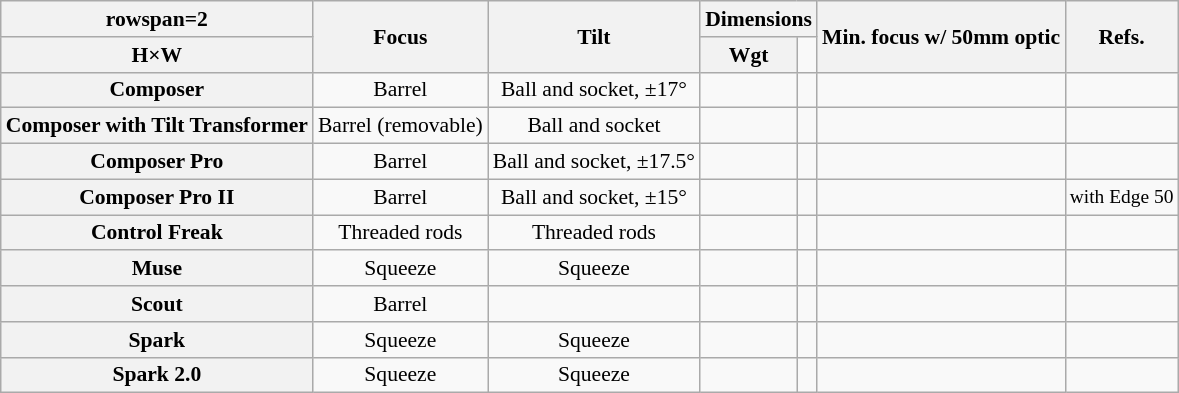<table class="wikitable" style="font-size:90%;text-align:center;">
<tr>
<th>rowspan=2 </th>
<th rowspan=2>Focus</th>
<th rowspan=2>Tilt</th>
<th colspan=2>Dimensions</th>
<th rowspan=2>Min. focus w/ 50mm optic</th>
<th rowspan=2>Refs.</th>
</tr>
<tr>
<th>H×W</th>
<th>Wgt</th>
</tr>
<tr>
<th>Composer</th>
<td>Barrel</td>
<td>Ball and socket, ±17°</td>
<td></td>
<td></td>
<td></td>
<td></td>
</tr>
<tr>
<th>Composer with Tilt Transformer</th>
<td>Barrel (removable)</td>
<td>Ball and socket</td>
<td></td>
<td></td>
<td></td>
<td></td>
</tr>
<tr>
<th>Composer Pro</th>
<td>Barrel</td>
<td>Ball and socket, ±17.5°</td>
<td></td>
<td></td>
<td></td>
<td></td>
</tr>
<tr>
<th>Composer Pro II</th>
<td>Barrel</td>
<td>Ball and socket, ±15°</td>
<td></td>
<td></td>
<td></td>
<td style="font-size:90%;text-align:left;">with Edge 50</td>
</tr>
<tr>
<th>Control Freak</th>
<td>Threaded rods</td>
<td>Threaded rods</td>
<td></td>
<td></td>
<td></td>
<td></td>
</tr>
<tr>
<th>Muse</th>
<td>Squeeze</td>
<td>Squeeze</td>
<td></td>
<td></td>
<td></td>
<td></td>
</tr>
<tr>
<th>Scout</th>
<td>Barrel</td>
<td></td>
<td></td>
<td></td>
<td></td>
<td></td>
</tr>
<tr>
<th>Spark</th>
<td>Squeeze</td>
<td>Squeeze</td>
<td></td>
<td></td>
<td></td>
<td></td>
</tr>
<tr>
<th>Spark 2.0</th>
<td>Squeeze</td>
<td>Squeeze</td>
<td></td>
<td></td>
<td></td>
<td></td>
</tr>
</table>
